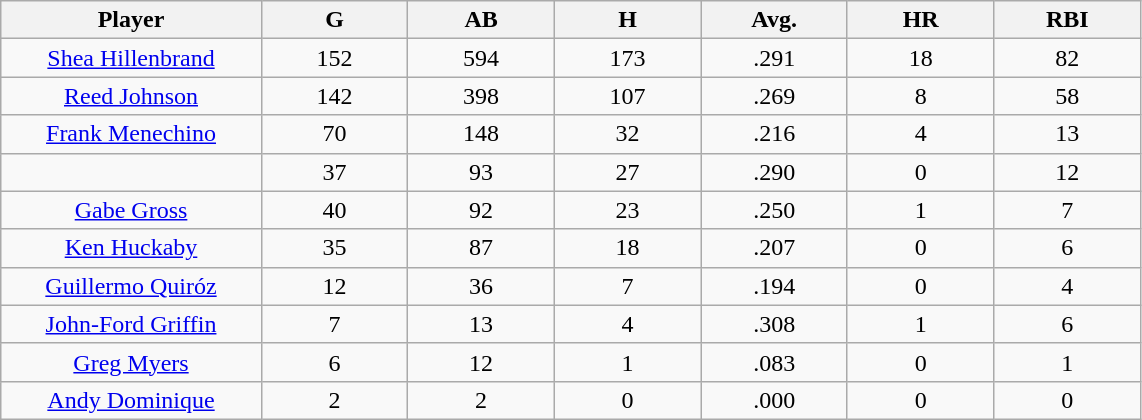<table class="wikitable sortable">
<tr>
<th bgcolor="#DDDDFF" width="16%">Player</th>
<th bgcolor="#DDDDFF" width="9%">G</th>
<th bgcolor="#DDDDFF" width="9%">AB</th>
<th bgcolor="#DDDDFF" width="9%">H</th>
<th bgcolor="#DDDDFF" width="9%">Avg.</th>
<th bgcolor="#DDDDFF" width="9%">HR</th>
<th bgcolor="#DDDDFF" width="9%">RBI</th>
</tr>
<tr align="center">
<td><a href='#'>Shea Hillenbrand</a></td>
<td>152</td>
<td>594</td>
<td>173</td>
<td>.291</td>
<td>18</td>
<td>82</td>
</tr>
<tr align=center>
<td><a href='#'>Reed Johnson</a></td>
<td>142</td>
<td>398</td>
<td>107</td>
<td>.269</td>
<td>8</td>
<td>58</td>
</tr>
<tr align=center>
<td><a href='#'>Frank Menechino</a></td>
<td>70</td>
<td>148</td>
<td>32</td>
<td>.216</td>
<td>4</td>
<td>13</td>
</tr>
<tr align=center>
<td></td>
<td>37</td>
<td>93</td>
<td>27</td>
<td>.290</td>
<td>0</td>
<td>12</td>
</tr>
<tr align="center">
<td><a href='#'>Gabe Gross</a></td>
<td>40</td>
<td>92</td>
<td>23</td>
<td>.250</td>
<td>1</td>
<td>7</td>
</tr>
<tr align=center>
<td><a href='#'>Ken Huckaby</a></td>
<td>35</td>
<td>87</td>
<td>18</td>
<td>.207</td>
<td>0</td>
<td>6</td>
</tr>
<tr align=center>
<td><a href='#'>Guillermo Quiróz</a></td>
<td>12</td>
<td>36</td>
<td>7</td>
<td>.194</td>
<td>0</td>
<td>4</td>
</tr>
<tr align=center>
<td><a href='#'>John-Ford Griffin</a></td>
<td>7</td>
<td>13</td>
<td>4</td>
<td>.308</td>
<td>1</td>
<td>6</td>
</tr>
<tr align=center>
<td><a href='#'>Greg Myers</a></td>
<td>6</td>
<td>12</td>
<td>1</td>
<td>.083</td>
<td>0</td>
<td>1</td>
</tr>
<tr align=center>
<td><a href='#'>Andy Dominique</a></td>
<td>2</td>
<td>2</td>
<td>0</td>
<td>.000</td>
<td>0</td>
<td>0</td>
</tr>
</table>
